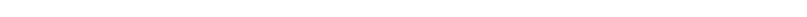<table style="width:66%; text-align:center;">
<tr style="color:white;">
<td style="background:"><strong>6</strong></td>
<td style="background:"><strong>4</strong></td>
<td style="background:"><strong>14</strong></td>
</tr>
</table>
